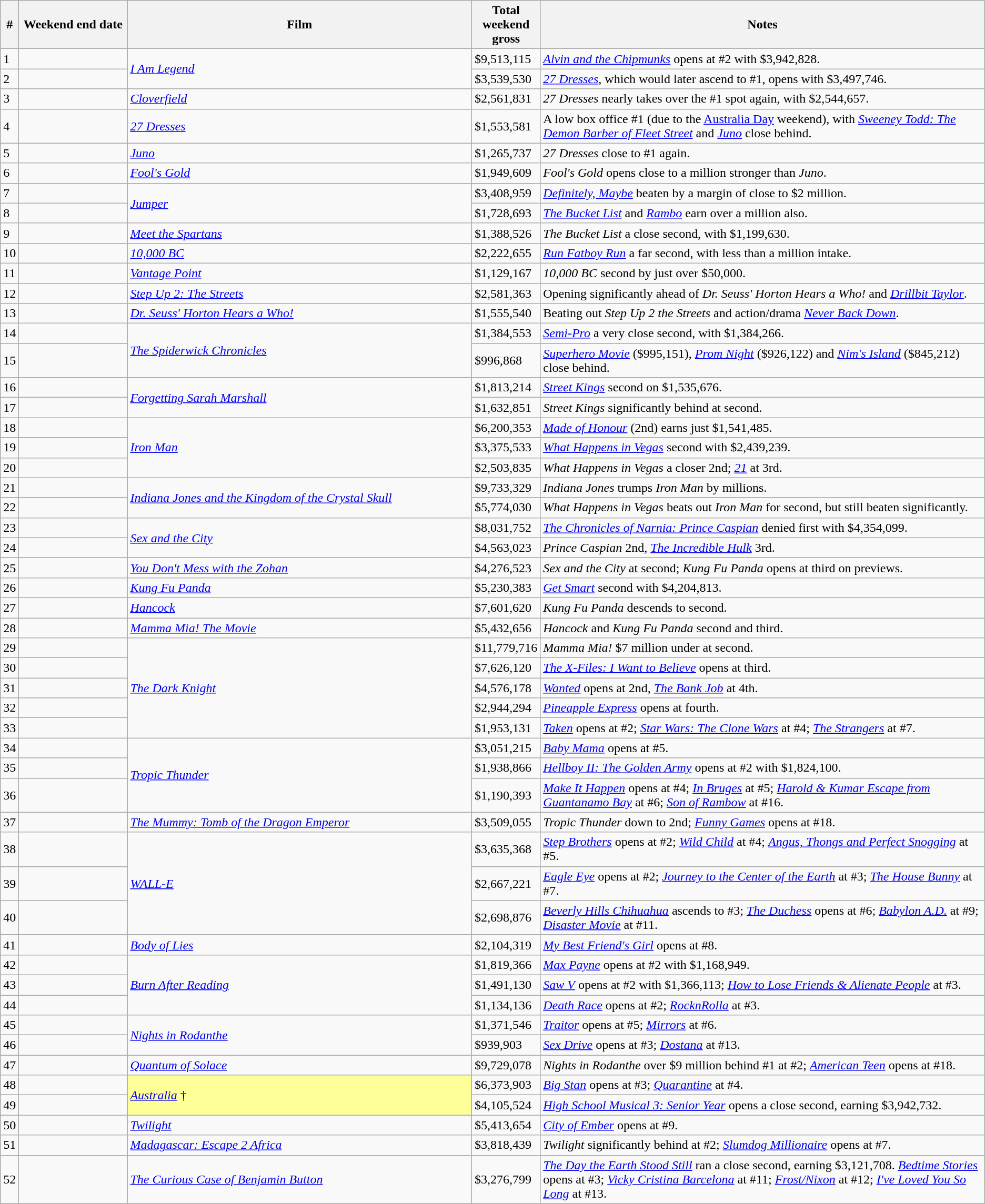<table class="wikitable sortable">
<tr>
<th abbr="Week">#</th>
<th abbr="Date" style="width:130px">Weekend end date</th>
<th width="35%">Film</th>
<th abbr="Gross">Total<br>weekend<br>gross</th>
<th>Notes</th>
</tr>
<tr>
<td>1</td>
<td></td>
<td rowspan="2"><em><a href='#'>I Am Legend</a></em></td>
<td>$9,513,115</td>
<td><em><a href='#'>Alvin and the Chipmunks</a></em> opens at #2 with $3,942,828.</td>
</tr>
<tr>
<td>2</td>
<td></td>
<td>$3,539,530</td>
<td><em><a href='#'>27 Dresses</a></em>, which would later ascend to #1, opens with $3,497,746.</td>
</tr>
<tr>
<td>3</td>
<td></td>
<td><em><a href='#'>Cloverfield</a></em></td>
<td>$2,561,831</td>
<td><em>27 Dresses</em> nearly takes over the #1 spot again, with $2,544,657.</td>
</tr>
<tr>
<td>4</td>
<td></td>
<td><em><a href='#'>27 Dresses</a></em></td>
<td>$1,553,581</td>
<td>A low box office #1 (due to the <a href='#'>Australia Day</a> weekend), with <em><a href='#'>Sweeney Todd: The Demon Barber of Fleet Street</a></em> and <em><a href='#'>Juno</a></em> close behind.</td>
</tr>
<tr>
<td>5</td>
<td></td>
<td><em><a href='#'>Juno</a></em></td>
<td>$1,265,737</td>
<td><em>27 Dresses</em> close to #1 again.</td>
</tr>
<tr>
<td>6</td>
<td></td>
<td><em><a href='#'>Fool's Gold</a></em></td>
<td>$1,949,609</td>
<td><em>Fool's Gold</em> opens close to a million stronger than <em>Juno</em>.</td>
</tr>
<tr>
<td>7</td>
<td></td>
<td rowspan="2"><em><a href='#'>Jumper</a></em></td>
<td>$3,408,959</td>
<td><em><a href='#'>Definitely, Maybe</a></em> beaten by a margin of close to $2 million.</td>
</tr>
<tr>
<td>8</td>
<td></td>
<td>$1,728,693</td>
<td><em><a href='#'>The Bucket List</a></em> and <em><a href='#'>Rambo</a></em> earn over a million also.</td>
</tr>
<tr>
<td>9</td>
<td></td>
<td><em><a href='#'>Meet the Spartans</a></em></td>
<td>$1,388,526</td>
<td><em>The Bucket List</em> a close second, with $1,199,630.</td>
</tr>
<tr>
<td>10</td>
<td></td>
<td><em><a href='#'>10,000 BC</a></em></td>
<td>$2,222,655</td>
<td><em><a href='#'>Run Fatboy Run</a></em> a far second, with less than a million intake.</td>
</tr>
<tr>
<td>11</td>
<td></td>
<td><em><a href='#'>Vantage Point</a></em></td>
<td>$1,129,167</td>
<td><em>10,000 BC</em> second by just over $50,000.</td>
</tr>
<tr>
<td>12</td>
<td></td>
<td><em><a href='#'>Step Up 2: The Streets</a></em></td>
<td>$2,581,363</td>
<td>Opening significantly ahead of <em>Dr. Seuss' Horton Hears a Who!</em> and <em><a href='#'>Drillbit Taylor</a></em>.</td>
</tr>
<tr>
<td>13</td>
<td></td>
<td><em><a href='#'>Dr. Seuss' Horton Hears a Who!</a></em></td>
<td>$1,555,540</td>
<td>Beating out <em>Step Up 2 the Streets</em> and action/drama <em><a href='#'>Never Back Down</a></em>.</td>
</tr>
<tr>
<td>14</td>
<td></td>
<td rowspan="2"><em><a href='#'>The Spiderwick Chronicles</a></em></td>
<td>$1,384,553</td>
<td><em><a href='#'>Semi-Pro</a></em> a very close second, with $1,384,266.</td>
</tr>
<tr>
<td>15</td>
<td></td>
<td>$996,868</td>
<td><em><a href='#'>Superhero Movie</a></em> ($995,151), <em><a href='#'>Prom Night</a></em> ($926,122) and <em><a href='#'>Nim's Island</a></em> ($845,212) close behind.</td>
</tr>
<tr>
<td>16</td>
<td></td>
<td rowspan="2"><em><a href='#'>Forgetting Sarah Marshall</a></em></td>
<td>$1,813,214</td>
<td><em><a href='#'>Street Kings</a></em> second on $1,535,676.</td>
</tr>
<tr>
<td>17</td>
<td></td>
<td>$1,632,851</td>
<td><em>Street Kings</em> significantly behind at second.</td>
</tr>
<tr>
<td>18</td>
<td></td>
<td rowspan="3"><em><a href='#'>Iron Man</a></em></td>
<td>$6,200,353</td>
<td><em><a href='#'>Made of Honour</a></em> (2nd) earns just $1,541,485.</td>
</tr>
<tr>
<td>19</td>
<td></td>
<td>$3,375,533</td>
<td><em><a href='#'>What Happens in Vegas</a></em> second with $2,439,239.</td>
</tr>
<tr>
<td>20</td>
<td></td>
<td>$2,503,835</td>
<td><em>What Happens in Vegas</em> a closer 2nd; <em><a href='#'>21</a></em> at 3rd.</td>
</tr>
<tr>
<td>21</td>
<td></td>
<td rowspan="2"><em><a href='#'>Indiana Jones and the Kingdom of the Crystal Skull</a></em></td>
<td>$9,733,329</td>
<td><em>Indiana Jones</em> trumps <em>Iron Man</em> by millions.</td>
</tr>
<tr>
<td>22</td>
<td></td>
<td>$5,774,030</td>
<td><em>What Happens in Vegas</em> beats out <em>Iron Man</em> for second, but still beaten significantly.</td>
</tr>
<tr>
<td>23</td>
<td></td>
<td rowspan="2"><em><a href='#'>Sex and the City</a></em></td>
<td>$8,031,752</td>
<td><em><a href='#'>The Chronicles of Narnia: Prince Caspian</a></em> denied first with $4,354,099.</td>
</tr>
<tr>
<td>24</td>
<td></td>
<td>$4,563,023</td>
<td><em>Prince Caspian</em> 2nd, <em><a href='#'>The Incredible Hulk</a></em> 3rd.</td>
</tr>
<tr>
<td>25</td>
<td></td>
<td><em><a href='#'>You Don't Mess with the Zohan</a></em></td>
<td>$4,276,523</td>
<td><em>Sex and the City</em> at second; <em>Kung Fu Panda</em> opens at third on previews.</td>
</tr>
<tr>
<td>26</td>
<td></td>
<td><em><a href='#'>Kung Fu Panda</a></em></td>
<td>$5,230,383</td>
<td><em><a href='#'>Get Smart</a></em> second with $4,204,813.</td>
</tr>
<tr>
<td>27</td>
<td></td>
<td><em><a href='#'>Hancock</a></em></td>
<td>$7,601,620</td>
<td><em>Kung Fu Panda</em> descends to second.</td>
</tr>
<tr>
<td>28</td>
<td></td>
<td><em><a href='#'>Mamma Mia! The Movie</a></em></td>
<td>$5,432,656</td>
<td><em>Hancock</em> and <em>Kung Fu Panda</em> second and third.</td>
</tr>
<tr>
<td>29</td>
<td></td>
<td rowspan="5"><em><a href='#'>The Dark Knight</a></em></td>
<td>$11,779,716</td>
<td><em>Mamma Mia!</em> $7 million under at second.</td>
</tr>
<tr>
<td>30</td>
<td></td>
<td>$7,626,120</td>
<td><em><a href='#'>The X-Files: I Want to Believe</a></em> opens at third.</td>
</tr>
<tr>
<td>31</td>
<td></td>
<td>$4,576,178</td>
<td><em><a href='#'>Wanted</a></em> opens at 2nd, <em><a href='#'>The Bank Job</a></em> at 4th.</td>
</tr>
<tr>
<td>32</td>
<td></td>
<td>$2,944,294</td>
<td><em><a href='#'>Pineapple Express</a></em> opens at fourth.</td>
</tr>
<tr>
<td>33</td>
<td></td>
<td>$1,953,131</td>
<td><em><a href='#'>Taken</a></em> opens at #2; <em><a href='#'>Star Wars: The Clone Wars</a></em> at #4; <em><a href='#'>The Strangers</a></em> at #7.</td>
</tr>
<tr>
<td>34</td>
<td></td>
<td rowspan="3"><em><a href='#'>Tropic Thunder</a></em></td>
<td>$3,051,215</td>
<td><em><a href='#'>Baby Mama</a></em> opens at #5.</td>
</tr>
<tr>
<td>35</td>
<td></td>
<td>$1,938,866</td>
<td><em><a href='#'>Hellboy II: The Golden Army</a></em> opens at #2 with $1,824,100.</td>
</tr>
<tr>
<td>36</td>
<td></td>
<td>$1,190,393</td>
<td><em><a href='#'>Make It Happen</a></em> opens at #4; <em><a href='#'>In Bruges</a></em> at #5; <em><a href='#'>Harold & Kumar Escape from Guantanamo Bay</a></em> at #6; <em><a href='#'>Son of Rambow</a></em> at #16.</td>
</tr>
<tr>
<td>37</td>
<td></td>
<td><em><a href='#'>The Mummy: Tomb of the Dragon Emperor</a></em></td>
<td>$3,509,055</td>
<td><em>Tropic Thunder</em> down to 2nd; <em><a href='#'>Funny Games</a></em> opens at #18.</td>
</tr>
<tr>
<td>38</td>
<td></td>
<td rowspan="3"><em><a href='#'>WALL-E</a></em></td>
<td>$3,635,368</td>
<td><em><a href='#'>Step Brothers</a></em> opens at #2; <em><a href='#'>Wild Child</a></em> at #4; <em><a href='#'>Angus, Thongs and Perfect Snogging</a></em> at #5.</td>
</tr>
<tr>
<td>39</td>
<td></td>
<td>$2,667,221</td>
<td><em><a href='#'>Eagle Eye</a></em> opens at #2; <em><a href='#'>Journey to the Center of the Earth</a></em> at #3; <em><a href='#'>The House Bunny</a></em> at #7.</td>
</tr>
<tr>
<td>40</td>
<td></td>
<td>$2,698,876</td>
<td><em><a href='#'>Beverly Hills Chihuahua</a></em> ascends to #3; <em><a href='#'>The Duchess</a></em> opens at #6; <em><a href='#'>Babylon A.D.</a></em> at #9; <em><a href='#'>Disaster Movie</a></em> at #11.</td>
</tr>
<tr>
<td>41</td>
<td></td>
<td><em><a href='#'>Body of Lies</a></em></td>
<td>$2,104,319</td>
<td><em><a href='#'>My Best Friend's Girl</a></em> opens at #8.</td>
</tr>
<tr>
<td>42</td>
<td></td>
<td rowspan="3"><em><a href='#'>Burn After Reading</a></em></td>
<td>$1,819,366</td>
<td><em><a href='#'>Max Payne</a></em> opens at #2 with $1,168,949.</td>
</tr>
<tr>
<td>43</td>
<td></td>
<td>$1,491,130</td>
<td><em><a href='#'>Saw V</a></em> opens at #2 with $1,366,113; <em><a href='#'>How to Lose Friends & Alienate People</a></em> at #3.</td>
</tr>
<tr>
<td>44</td>
<td></td>
<td>$1,134,136</td>
<td><em><a href='#'>Death Race</a></em> opens at #2; <em><a href='#'>RocknRolla</a></em> at #3.</td>
</tr>
<tr>
<td>45</td>
<td></td>
<td rowspan="2"><em><a href='#'>Nights in Rodanthe</a></em></td>
<td>$1,371,546</td>
<td><em><a href='#'>Traitor</a></em> opens at #5; <em><a href='#'>Mirrors</a></em> at #6.</td>
</tr>
<tr>
<td>46</td>
<td></td>
<td>$939,903</td>
<td><em><a href='#'>Sex Drive</a></em> opens at #3; <em><a href='#'>Dostana</a></em> at #13.</td>
</tr>
<tr>
<td>47</td>
<td></td>
<td><em><a href='#'>Quantum of Solace</a></em></td>
<td>$9,729,078</td>
<td><em>Nights in Rodanthe</em> over $9 million behind #1 at #2; <em><a href='#'>American Teen</a></em> opens at #18.</td>
</tr>
<tr>
<td>48</td>
<td></td>
<td rowspan="2" style="background-color:#FFFF99"><em><a href='#'>Australia</a></em> †</td>
<td>$6,373,903</td>
<td><em><a href='#'>Big Stan</a></em> opens at #3; <em><a href='#'>Quarantine</a></em> at #4.</td>
</tr>
<tr>
<td>49</td>
<td></td>
<td>$4,105,524</td>
<td><em><a href='#'>High School Musical 3: Senior Year</a></em> opens a close second, earning $3,942,732.</td>
</tr>
<tr>
<td>50</td>
<td></td>
<td><em><a href='#'>Twilight</a></em></td>
<td>$5,413,654</td>
<td><em><a href='#'>City of Ember</a></em> opens at #9.</td>
</tr>
<tr>
<td>51</td>
<td></td>
<td><em><a href='#'>Madagascar: Escape 2 Africa</a></em></td>
<td>$3,818,439</td>
<td><em>Twilight</em> significantly behind at #2; <em><a href='#'>Slumdog Millionaire</a></em> opens at #7.</td>
</tr>
<tr>
<td>52</td>
<td></td>
<td><em><a href='#'>The Curious Case of Benjamin Button</a></em></td>
<td>$3,276,799</td>
<td><em><a href='#'>The Day the Earth Stood Still</a></em> ran a close second, earning $3,121,708. <em><a href='#'>Bedtime Stories</a></em> opens at #3; <em><a href='#'>Vicky Cristina Barcelona</a></em> at #11; <em><a href='#'>Frost/Nixon</a></em> at #12; <em><a href='#'>I've Loved You So Long</a></em> at #13.</td>
</tr>
</table>
